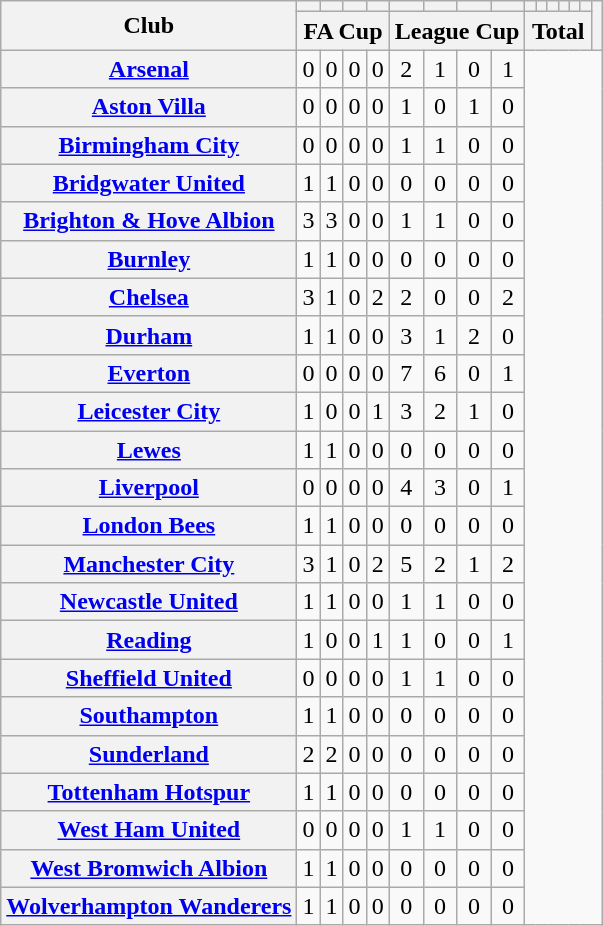<table class="wikitable plainrowheaders sortable" style="text-align:center">
<tr>
<th scope="col" rowspan="2">Club</th>
<th scope="col"></th>
<th scope="col"></th>
<th scope="col"></th>
<th scope="col"></th>
<th scope="col"></th>
<th scope="col"></th>
<th scope="col"></th>
<th scope="col"></th>
<th scope="col"></th>
<th scope="col"></th>
<th scope="col"></th>
<th scope="col"></th>
<th scope="col"></th>
<th scope="col"></th>
<th rowspan="2" scope="col"></th>
</tr>
<tr class="unsortable">
<th colspan="4">FA Cup</th>
<th colspan="4">League Cup</th>
<th colspan="6">Total</th>
</tr>
<tr>
<th scope="row"><a href='#'>Arsenal</a></th>
<td>0</td>
<td>0</td>
<td>0</td>
<td>0</td>
<td>2</td>
<td>1</td>
<td>0</td>
<td>1<br></td>
</tr>
<tr>
<th scope="row"><a href='#'>Aston Villa</a></th>
<td>0</td>
<td>0</td>
<td>0</td>
<td>0</td>
<td>1</td>
<td>0</td>
<td>1</td>
<td>0<br></td>
</tr>
<tr>
<th scope="row"><a href='#'>Birmingham City</a></th>
<td>0</td>
<td>0</td>
<td>0</td>
<td>0</td>
<td>1</td>
<td>1</td>
<td>0</td>
<td>0<br></td>
</tr>
<tr>
<th scope="row"><a href='#'>Bridgwater United</a></th>
<td>1</td>
<td>1</td>
<td>0</td>
<td>0</td>
<td>0</td>
<td>0</td>
<td>0</td>
<td>0<br></td>
</tr>
<tr>
<th scope="row"><a href='#'>Brighton & Hove Albion</a></th>
<td>3</td>
<td>3</td>
<td>0</td>
<td>0</td>
<td>1</td>
<td>1</td>
<td>0</td>
<td>0<br></td>
</tr>
<tr>
<th scope="row"><a href='#'>Burnley</a></th>
<td>1</td>
<td>1</td>
<td>0</td>
<td>0</td>
<td>0</td>
<td>0</td>
<td>0</td>
<td>0<br></td>
</tr>
<tr>
<th scope="row"><a href='#'>Chelsea</a></th>
<td>3</td>
<td>1</td>
<td>0</td>
<td>2</td>
<td>2</td>
<td>0</td>
<td>0</td>
<td>2<br></td>
</tr>
<tr>
<th scope="row"><a href='#'>Durham</a></th>
<td>1</td>
<td>1</td>
<td>0</td>
<td>0</td>
<td>3</td>
<td>1</td>
<td>2</td>
<td>0<br></td>
</tr>
<tr>
<th scope="row"><a href='#'>Everton</a></th>
<td>0</td>
<td>0</td>
<td>0</td>
<td>0</td>
<td>7</td>
<td>6</td>
<td>0</td>
<td>1<br></td>
</tr>
<tr>
<th scope="row"><a href='#'>Leicester City</a></th>
<td>1</td>
<td>0</td>
<td>0</td>
<td>1</td>
<td>3</td>
<td>2</td>
<td>1</td>
<td>0<br></td>
</tr>
<tr>
<th scope="row"><a href='#'>Lewes</a></th>
<td>1</td>
<td>1</td>
<td>0</td>
<td>0</td>
<td>0</td>
<td>0</td>
<td>0</td>
<td>0<br></td>
</tr>
<tr>
<th scope="row"><a href='#'>Liverpool</a></th>
<td>0</td>
<td>0</td>
<td>0</td>
<td>0</td>
<td>4</td>
<td>3</td>
<td>0</td>
<td>1<br></td>
</tr>
<tr>
<th scope="row"><a href='#'>London Bees</a></th>
<td>1</td>
<td>1</td>
<td>0</td>
<td>0</td>
<td>0</td>
<td>0</td>
<td>0</td>
<td>0<br></td>
</tr>
<tr>
<th scope="row"><a href='#'>Manchester City</a></th>
<td>3</td>
<td>1</td>
<td>0</td>
<td>2</td>
<td>5</td>
<td>2</td>
<td>1</td>
<td>2<br></td>
</tr>
<tr>
<th scope="row"><a href='#'>Newcastle United</a></th>
<td>1</td>
<td>1</td>
<td>0</td>
<td>0</td>
<td>1</td>
<td>1</td>
<td>0</td>
<td>0<br></td>
</tr>
<tr>
<th scope="row"><a href='#'>Reading</a></th>
<td>1</td>
<td>0</td>
<td>0</td>
<td>1</td>
<td>1</td>
<td>0</td>
<td>0</td>
<td>1<br></td>
</tr>
<tr>
<th scope="row"><a href='#'>Sheffield United</a></th>
<td>0</td>
<td>0</td>
<td>0</td>
<td>0</td>
<td>1</td>
<td>1</td>
<td>0</td>
<td>0<br></td>
</tr>
<tr>
<th scope="row"><a href='#'>Southampton</a></th>
<td>1</td>
<td>1</td>
<td>0</td>
<td>0</td>
<td>0</td>
<td>0</td>
<td>0</td>
<td>0<br></td>
</tr>
<tr>
<th scope="row"><a href='#'>Sunderland</a></th>
<td>2</td>
<td>2</td>
<td>0</td>
<td>0</td>
<td>0</td>
<td>0</td>
<td>0</td>
<td>0<br></td>
</tr>
<tr>
<th scope="row"><a href='#'>Tottenham Hotspur</a></th>
<td>1</td>
<td>1</td>
<td>0</td>
<td>0</td>
<td>0</td>
<td>0</td>
<td>0</td>
<td>0<br></td>
</tr>
<tr>
<th scope="row"><a href='#'>West Ham United</a></th>
<td>0</td>
<td>0</td>
<td>0</td>
<td>0</td>
<td>1</td>
<td>1</td>
<td>0</td>
<td>0<br></td>
</tr>
<tr>
<th scope="row"><a href='#'>West Bromwich Albion</a></th>
<td>1</td>
<td>1</td>
<td>0</td>
<td>0</td>
<td>0</td>
<td>0</td>
<td>0</td>
<td>0<br></td>
</tr>
<tr>
<th scope="row"><a href='#'>Wolverhampton Wanderers</a></th>
<td>1</td>
<td>1</td>
<td>0</td>
<td>0</td>
<td>0</td>
<td>0</td>
<td>0</td>
<td>0<br></td>
</tr>
</table>
